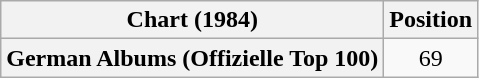<table class="wikitable plainrowheaders" style="text-align:center">
<tr>
<th scope="col">Chart (1984)</th>
<th scope="col">Position</th>
</tr>
<tr>
<th scope="row">German Albums (Offizielle Top 100)</th>
<td>69</td>
</tr>
</table>
